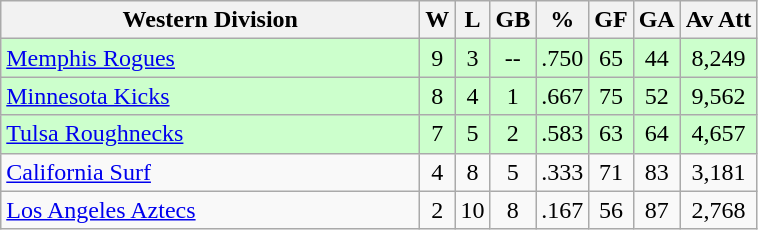<table class="wikitable" style="text-align:center">
<tr>
<th style="width:17em">Western Division</th>
<th>W</th>
<th>L</th>
<th>GB</th>
<th>%</th>
<th>GF</th>
<th>GA</th>
<th>Av Att</th>
</tr>
<tr style="text-align:center; background:#cfc;">
<td align=left><a href='#'>Memphis Rogues</a></td>
<td>9</td>
<td>3</td>
<td>--</td>
<td>.750</td>
<td>65</td>
<td>44</td>
<td>8,249</td>
</tr>
<tr style="background:#cfc;">
<td align=left><a href='#'>Minnesota Kicks</a></td>
<td>8</td>
<td>4</td>
<td>1</td>
<td>.667</td>
<td>75</td>
<td>52</td>
<td>9,562</td>
</tr>
<tr style="background:#cfc;">
<td align=left><a href='#'>Tulsa Roughnecks</a></td>
<td>7</td>
<td>5</td>
<td>2</td>
<td>.583</td>
<td>63</td>
<td>64</td>
<td>4,657</td>
</tr>
<tr>
<td align=left><a href='#'>California Surf</a></td>
<td>4</td>
<td>8</td>
<td>5</td>
<td>.333</td>
<td>71</td>
<td>83</td>
<td>3,181</td>
</tr>
<tr>
<td align=left><a href='#'>Los Angeles Aztecs</a></td>
<td>2</td>
<td>10</td>
<td>8</td>
<td>.167</td>
<td>56</td>
<td>87</td>
<td>2,768</td>
</tr>
</table>
